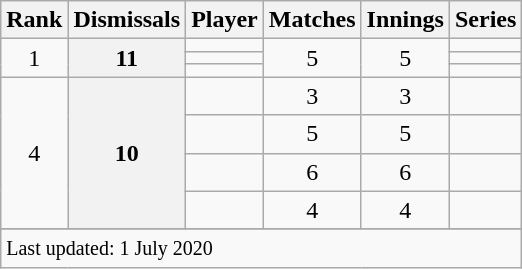<table class="wikitable plainrowheaders sortable">
<tr>
<th scope=col>Rank</th>
<th scope=col>Dismissals</th>
<th scope=col>Player</th>
<th scope=col>Matches</th>
<th scope=col>Innings</th>
<th scope=col>Series</th>
</tr>
<tr>
<td style="text-align:center" rowspan=3>1</td>
<th scope=row style=text-align:center; rowspan=3>11</th>
<td></td>
<td style="text-align:center" rowspan=3>5</td>
<td style="text-align:center" rowspan=3>5</td>
<td></td>
</tr>
<tr>
<td></td>
<td></td>
</tr>
<tr>
<td></td>
<td></td>
</tr>
<tr>
<td style="text-align:center" rowspan=4>4</td>
<th scope=row style=text-align:center; rowspan=4>10</th>
<td></td>
<td style="text-align:center">3</td>
<td style="text-align:center">3</td>
<td></td>
</tr>
<tr>
<td></td>
<td style="text-align:center">5</td>
<td style="text-align:center">5</td>
<td></td>
</tr>
<tr>
<td></td>
<td style="text-align:center">6</td>
<td style="text-align:center">6</td>
<td></td>
</tr>
<tr>
<td></td>
<td style="text-align:center">4</td>
<td style="text-align:center">4</td>
<td></td>
</tr>
<tr>
</tr>
<tr class=sortbottom>
<td colspan=6><small>Last updated: 1 July 2020</small></td>
</tr>
</table>
